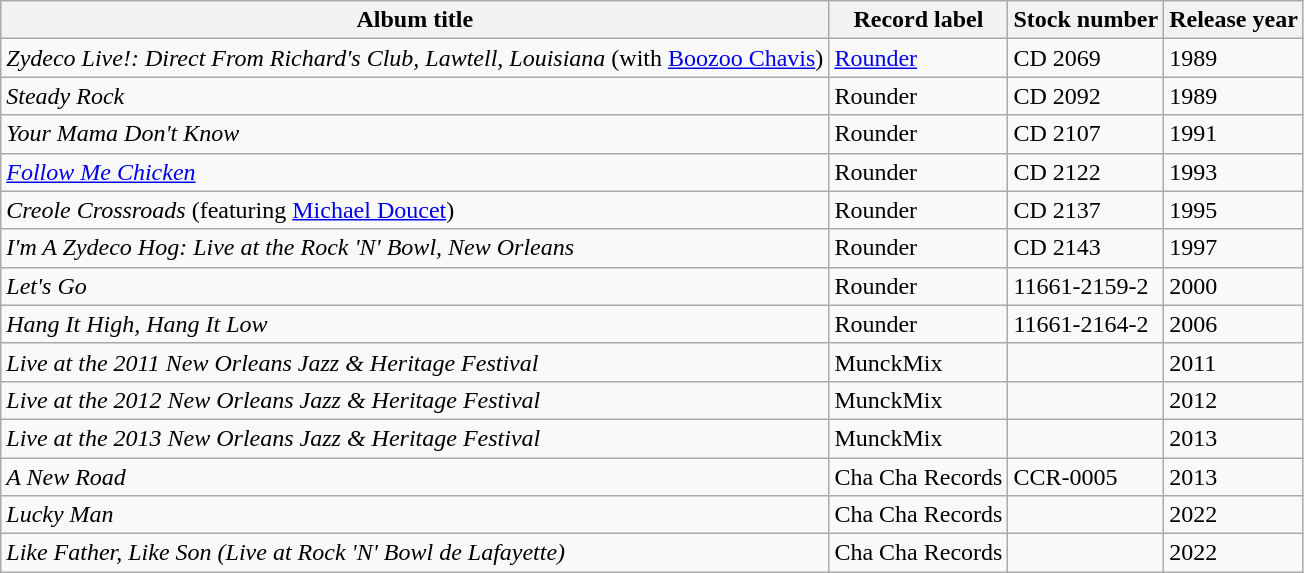<table class="wikitable sortable">
<tr>
<th scope="col">Album title</th>
<th scope="col">Record label</th>
<th scope="col">Stock number</th>
<th scope="col">Release year</th>
</tr>
<tr>
<td><em>Zydeco Live!: Direct From Richard's Club, Lawtell, Louisiana</em> (with <a href='#'>Boozoo Chavis</a>)</td>
<td><a href='#'>Rounder</a></td>
<td>CD 2069</td>
<td>1989</td>
</tr>
<tr>
<td><em>Steady Rock</em></td>
<td>Rounder</td>
<td>CD 2092</td>
<td>1989</td>
</tr>
<tr>
<td><em>Your Mama Don't Know</em></td>
<td>Rounder</td>
<td>CD 2107</td>
<td>1991</td>
</tr>
<tr>
<td><em><a href='#'>Follow Me Chicken</a></em></td>
<td>Rounder</td>
<td>CD 2122</td>
<td>1993</td>
</tr>
<tr>
<td><em>Creole Crossroads</em> (featuring <a href='#'>Michael Doucet</a>)</td>
<td>Rounder</td>
<td>CD 2137</td>
<td>1995</td>
</tr>
<tr>
<td><em>I'm A Zydeco Hog: Live at the Rock 'N' Bowl, New Orleans</em></td>
<td>Rounder</td>
<td>CD 2143</td>
<td>1997</td>
</tr>
<tr>
<td><em>Let's Go</em></td>
<td>Rounder</td>
<td>11661-2159-2</td>
<td>2000</td>
</tr>
<tr>
<td><em>Hang It High, Hang It Low</em></td>
<td>Rounder</td>
<td>11661-2164-2</td>
<td>2006</td>
</tr>
<tr>
<td><em>Live at the 2011 New Orleans Jazz & Heritage Festival</em></td>
<td>MunckMix</td>
<td><unknown></td>
<td>2011</td>
</tr>
<tr>
<td><em>Live at the 2012 New Orleans Jazz & Heritage Festival</em></td>
<td>MunckMix</td>
<td><unknown></td>
<td>2012</td>
</tr>
<tr>
<td><em>Live at the 2013 New Orleans Jazz & Heritage Festival</em></td>
<td>MunckMix</td>
<td><unknown></td>
<td>2013</td>
</tr>
<tr>
<td><em>A New Road</em></td>
<td>Cha Cha Records</td>
<td>CCR-0005</td>
<td>2013</td>
</tr>
<tr>
<td><em>Lucky Man</em></td>
<td>Cha Cha Records</td>
<td></td>
<td>2022</td>
</tr>
<tr>
<td><em>Like Father, Like Son (Live at Rock 'N' Bowl de Lafayette)</em></td>
<td>Cha Cha Records</td>
<td></td>
<td>2022</td>
</tr>
</table>
